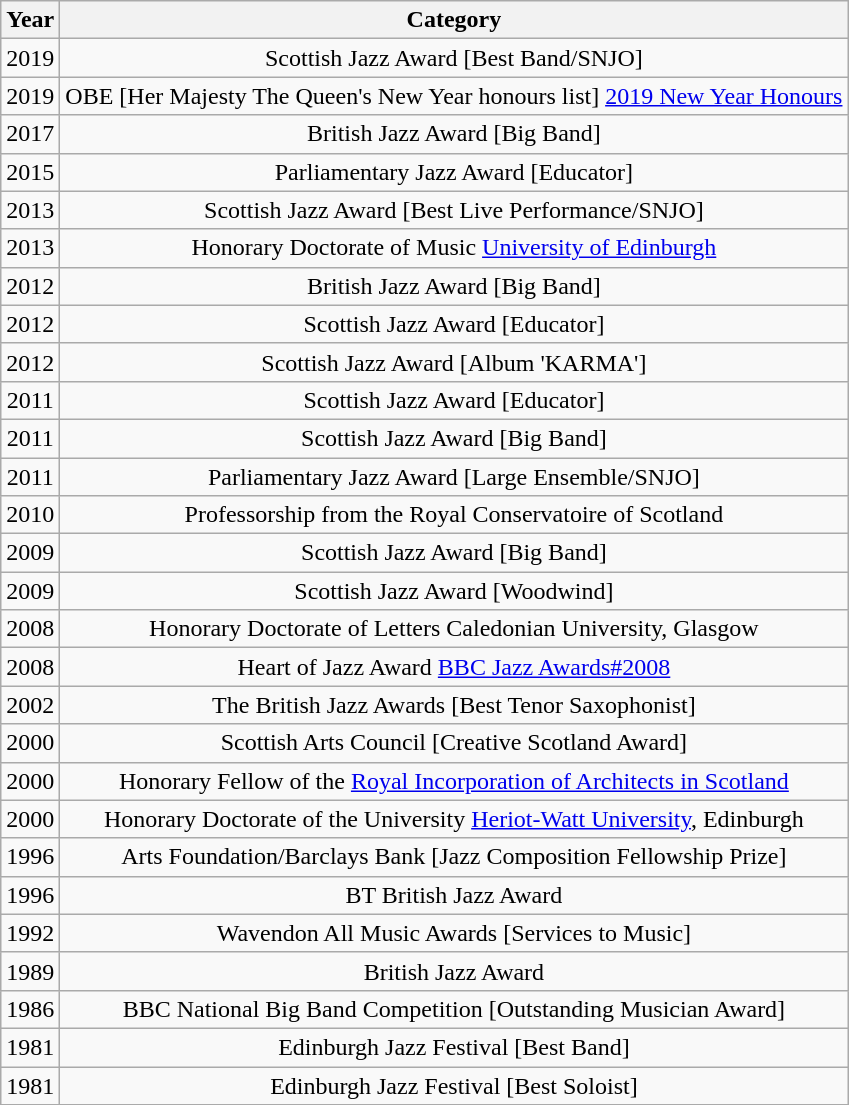<table class="wikitable sortable">
<tr>
<th>Year</th>
<th>Category</th>
</tr>
<tr align=center>
<td>2019</td>
<td>Scottish Jazz Award [Best Band/SNJO]</td>
</tr>
<tr align=center>
<td>2019</td>
<td>OBE [Her Majesty The Queen's New Year honours list] <a href='#'>2019 New Year Honours</a></td>
</tr>
<tr align=center>
<td>2017</td>
<td>British Jazz Award [Big Band]</td>
</tr>
<tr align=center>
<td>2015</td>
<td>Parliamentary Jazz Award [Educator]</td>
</tr>
<tr align=center>
<td>2013</td>
<td>Scottish Jazz Award [Best Live Performance/SNJO]</td>
</tr>
<tr align=center>
<td>2013</td>
<td>Honorary Doctorate of Music <a href='#'>University of Edinburgh</a></td>
</tr>
<tr align=center>
<td>2012</td>
<td>British Jazz Award [Big Band]</td>
</tr>
<tr align=center>
<td>2012</td>
<td>Scottish Jazz Award [Educator]</td>
</tr>
<tr align=center>
<td>2012</td>
<td>Scottish Jazz Award [Album 'KARMA']</td>
</tr>
<tr align=center>
<td>2011</td>
<td>Scottish Jazz Award [Educator]</td>
</tr>
<tr align=center>
<td>2011</td>
<td>Scottish Jazz Award [Big Band]</td>
</tr>
<tr align=center>
<td>2011</td>
<td>Parliamentary Jazz Award [Large Ensemble/SNJO]</td>
</tr>
<tr align=center>
<td>2010</td>
<td>Professorship from the Royal Conservatoire of Scotland</td>
</tr>
<tr align=center>
<td>2009</td>
<td>Scottish Jazz Award [Big Band]</td>
</tr>
<tr align=center>
<td>2009</td>
<td>Scottish Jazz Award [Woodwind]</td>
</tr>
<tr align=center>
<td>2008</td>
<td>Honorary Doctorate of Letters Caledonian University, Glasgow</td>
</tr>
<tr align=center>
<td>2008</td>
<td>Heart of Jazz Award <a href='#'>BBC Jazz Awards#2008</a></td>
</tr>
<tr align=center>
<td>2002</td>
<td>The British Jazz Awards [Best Tenor Saxophonist]</td>
</tr>
<tr align=center>
<td>2000</td>
<td>Scottish Arts Council [Creative Scotland Award]</td>
</tr>
<tr align=center>
<td>2000</td>
<td>Honorary Fellow of the <a href='#'>Royal Incorporation of Architects in Scotland</a></td>
</tr>
<tr align=center>
<td>2000</td>
<td>Honorary Doctorate of the University <a href='#'>Heriot-Watt University</a>, Edinburgh</td>
</tr>
<tr align=center>
<td>1996</td>
<td>Arts Foundation/Barclays Bank [Jazz Composition Fellowship Prize]</td>
</tr>
<tr align=center>
<td>1996</td>
<td>BT British Jazz Award</td>
</tr>
<tr align=center>
<td>1992</td>
<td>Wavendon All Music Awards [Services to Music]</td>
</tr>
<tr align=center>
<td>1989</td>
<td>British Jazz Award</td>
</tr>
<tr align=center>
<td>1986</td>
<td>BBC National Big Band Competition [Outstanding Musician Award]</td>
</tr>
<tr align=center>
<td>1981</td>
<td>Edinburgh Jazz Festival [Best Band]</td>
</tr>
<tr align=center>
<td>1981</td>
<td>Edinburgh Jazz Festival [Best Soloist]</td>
</tr>
</table>
